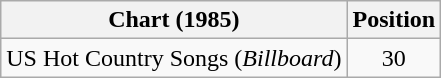<table class="wikitable">
<tr>
<th>Chart (1985)</th>
<th>Position</th>
</tr>
<tr>
<td>US Hot Country Songs (<em>Billboard</em>)</td>
<td align="center">30</td>
</tr>
</table>
